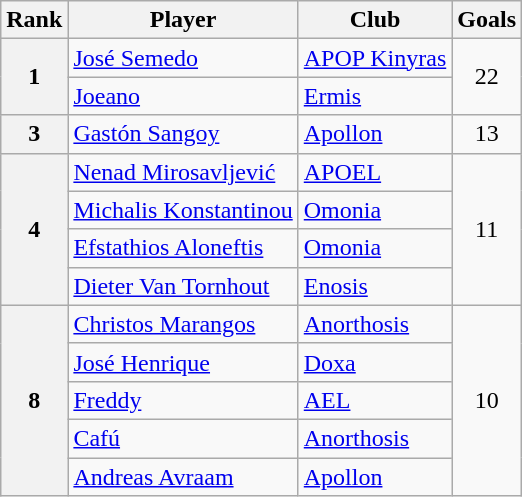<table class="wikitable" style="text-align:center">
<tr>
<th>Rank</th>
<th>Player</th>
<th>Club</th>
<th>Goals</th>
</tr>
<tr>
<th rowspan="2">1</th>
<td align="left"> <a href='#'>José Semedo</a></td>
<td align="left"><a href='#'>APOP Kinyras</a></td>
<td rowspan="2">22</td>
</tr>
<tr>
<td align="left"> <a href='#'>Joeano</a></td>
<td align="left"><a href='#'>Ermis</a></td>
</tr>
<tr>
<th>3</th>
<td align="left"> <a href='#'>Gastón Sangoy</a></td>
<td align="left"><a href='#'>Apollon</a></td>
<td>13</td>
</tr>
<tr>
<th rowspan="4">4</th>
<td align="left"> <a href='#'>Nenad Mirosavljević</a></td>
<td align="left"><a href='#'>APOEL</a></td>
<td rowspan="4">11</td>
</tr>
<tr>
<td align="left"> <a href='#'>Michalis Konstantinou</a></td>
<td align="left"><a href='#'>Omonia</a></td>
</tr>
<tr>
<td align="left"> <a href='#'>Efstathios Aloneftis</a></td>
<td align="left"><a href='#'>Omonia</a></td>
</tr>
<tr>
<td align="left"> <a href='#'>Dieter Van Tornhout</a></td>
<td align="left"><a href='#'>Enosis</a></td>
</tr>
<tr>
<th rowspan="5">8</th>
<td align="left"> <a href='#'>Christos Marangos</a></td>
<td align="left"><a href='#'>Anorthosis</a></td>
<td rowspan="5">10</td>
</tr>
<tr>
<td align="left"> <a href='#'>José Henrique</a></td>
<td align="left"><a href='#'>Doxa</a></td>
</tr>
<tr>
<td align="left"> <a href='#'>Freddy</a></td>
<td align="left"><a href='#'>AEL</a></td>
</tr>
<tr>
<td align="left"> <a href='#'>Cafú</a></td>
<td align="left"><a href='#'>Anorthosis</a></td>
</tr>
<tr>
<td align="left"> <a href='#'>Andreas Avraam</a></td>
<td align="left"><a href='#'>Apollon</a></td>
</tr>
</table>
